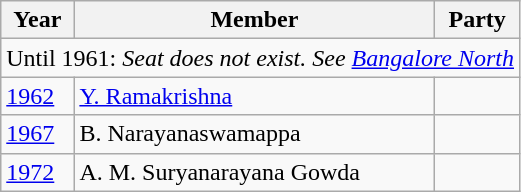<table class="wikitable sortable">
<tr>
<th>Year</th>
<th>Member</th>
<th colspan="2">Party</th>
</tr>
<tr>
<td colspan=4 align="center">Until 1961: <em>Seat does not exist. See <a href='#'>Bangalore North</a></em></td>
</tr>
<tr>
<td><a href='#'>1962</a></td>
<td><a href='#'>Y. Ramakrishna</a></td>
<td></td>
</tr>
<tr>
<td><a href='#'>1967</a></td>
<td>B. Narayanaswamappa</td>
<td></td>
</tr>
<tr>
<td><a href='#'>1972</a></td>
<td>A. M. Suryanarayana Gowda</td>
<td></td>
</tr>
</table>
